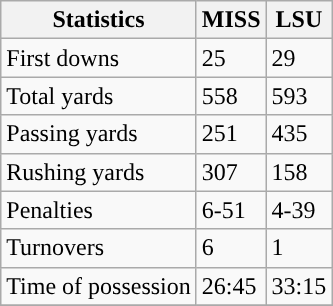<table class="wikitable" style="float: left;">
<tr>
<th>Statistics</th>
<th>MISS</th>
<th>LSU</th>
</tr>
<tr>
<td>First downs</td>
<td>25</td>
<td>29</td>
</tr>
<tr>
<td>Total yards</td>
<td>558</td>
<td>593</td>
</tr>
<tr>
<td>Passing yards</td>
<td>251</td>
<td>435</td>
</tr>
<tr>
<td>Rushing yards</td>
<td>307</td>
<td>158</td>
</tr>
<tr>
<td>Penalties</td>
<td>6-51</td>
<td>4-39</td>
</tr>
<tr>
<td>Turnovers</td>
<td>6</td>
<td>1</td>
</tr>
<tr>
<td>Time of possession</td>
<td>26:45</td>
<td>33:15</td>
</tr>
<tr>
</tr>
</table>
